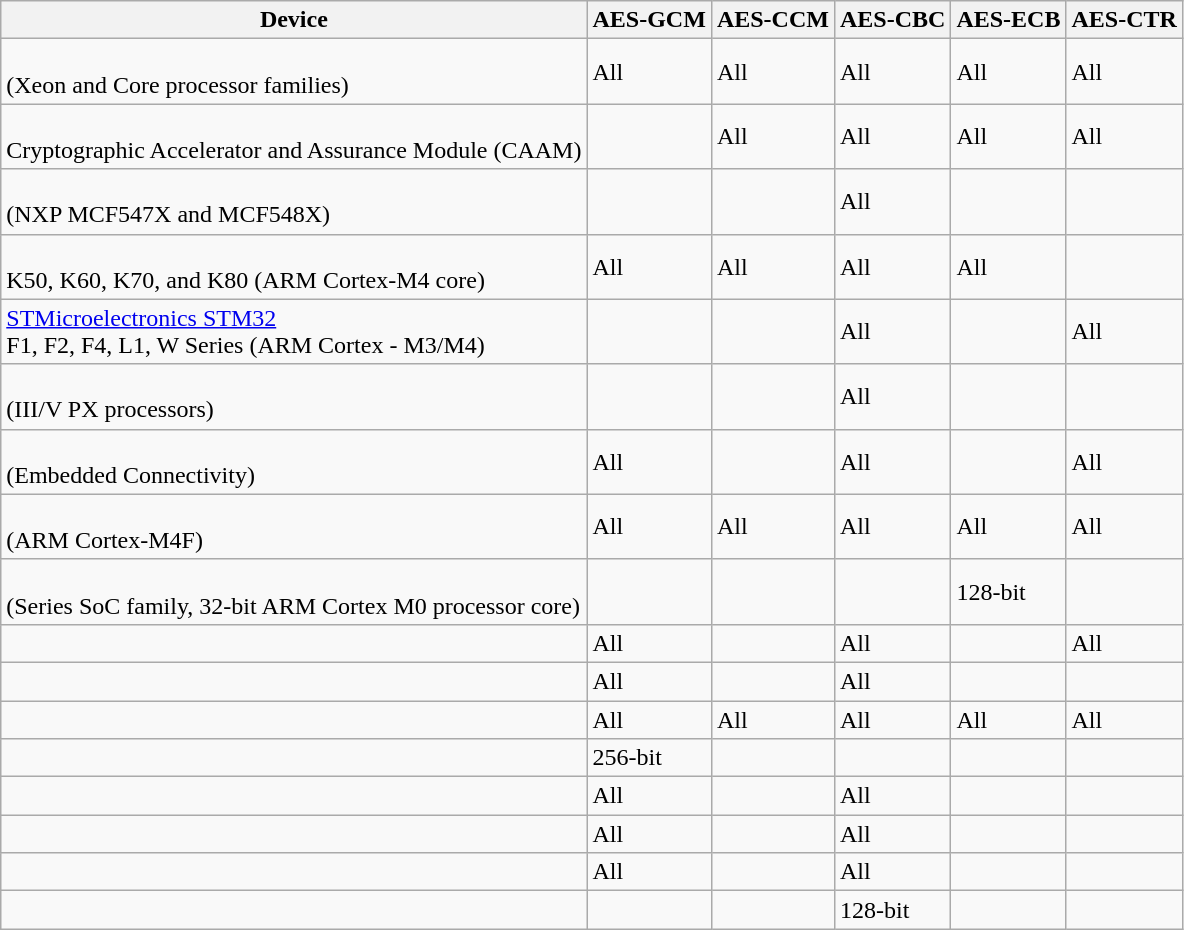<table class="wikitable">
<tr>
<th>Device</th>
<th>AES-GCM</th>
<th>AES-CCM</th>
<th>AES-CBC</th>
<th>AES-ECB</th>
<th>AES-CTR</th>
</tr>
<tr>
<td><br>(Xeon and Core processor families)</td>
<td>All</td>
<td>All</td>
<td>All</td>
<td>All</td>
<td>All</td>
</tr>
<tr>
<td><br>Cryptographic Accelerator and Assurance Module (CAAM)</td>
<td></td>
<td>All</td>
<td>All</td>
<td>All</td>
<td>All</td>
</tr>
<tr>
<td><br>(NXP MCF547X and MCF548X)</td>
<td></td>
<td></td>
<td>All</td>
<td></td>
<td></td>
</tr>
<tr>
<td><br>K50, K60, K70, and K80 (ARM Cortex-M4 core)</td>
<td>All</td>
<td>All</td>
<td>All</td>
<td>All</td>
<td></td>
</tr>
<tr>
<td><a href='#'>STMicroelectronics STM32</a><br>F1, F2, F4, L1, W Series (ARM Cortex - M3/M4)</td>
<td></td>
<td></td>
<td>All</td>
<td></td>
<td>All</td>
</tr>
<tr>
<td><br>(III/V PX processors)</td>
<td></td>
<td></td>
<td>All</td>
<td></td>
<td></td>
</tr>
<tr>
<td><br>(Embedded Connectivity)</td>
<td>All</td>
<td></td>
<td>All</td>
<td></td>
<td>All</td>
</tr>
<tr>
<td><br>(ARM Cortex-M4F)</td>
<td>All</td>
<td>All</td>
<td>All</td>
<td>All</td>
<td>All</td>
</tr>
<tr>
<td> <br>(Series SoC family, 32-bit ARM Cortex M0 processor core)</td>
<td></td>
<td></td>
<td></td>
<td>128-bit</td>
<td></td>
</tr>
<tr>
<td></td>
<td>All</td>
<td></td>
<td>All</td>
<td></td>
<td>All</td>
</tr>
<tr>
<td></td>
<td>All</td>
<td></td>
<td>All</td>
<td></td>
<td></td>
</tr>
<tr>
<td></td>
<td>All</td>
<td>All</td>
<td>All</td>
<td>All</td>
<td>All</td>
</tr>
<tr>
<td></td>
<td>256-bit</td>
<td></td>
<td></td>
<td></td>
<td></td>
</tr>
<tr>
<td></td>
<td>All</td>
<td></td>
<td>All</td>
<td></td>
<td></td>
</tr>
<tr>
<td></td>
<td>All</td>
<td></td>
<td>All</td>
<td></td>
<td></td>
</tr>
<tr>
<td></td>
<td>All</td>
<td></td>
<td>All</td>
<td></td>
<td></td>
</tr>
<tr>
<td></td>
<td></td>
<td></td>
<td>128-bit</td>
<td></td>
<td></td>
</tr>
</table>
